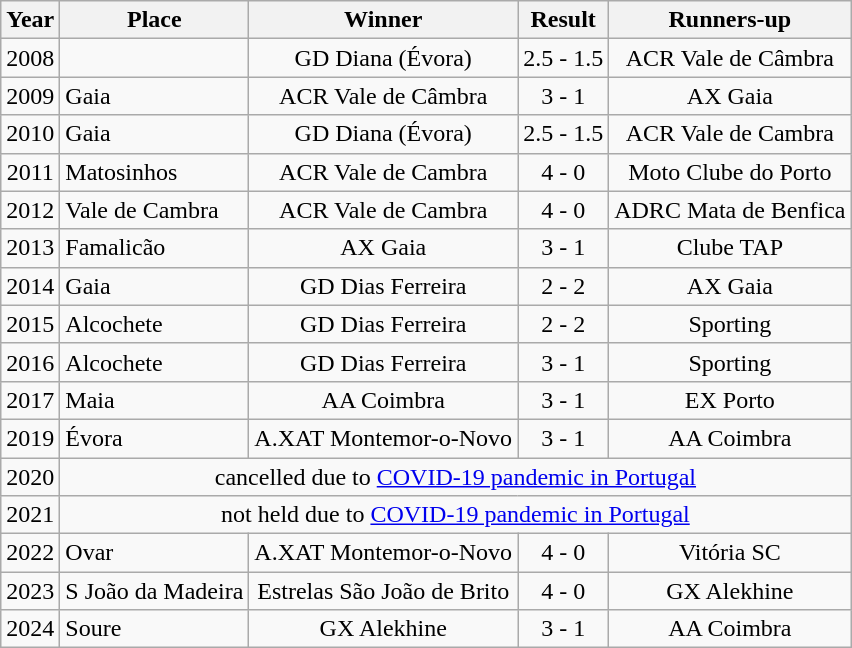<table class="wikitable">
<tr>
<th>Year</th>
<th>Place</th>
<th>Winner</th>
<th>Result</th>
<th>Runners-up</th>
</tr>
<tr>
<td align=center>2008</td>
<td></td>
<td align=center>GD Diana (Évora)</td>
<td align=center>2.5 - 1.5</td>
<td align=center>ACR Vale de Câmbra</td>
</tr>
<tr>
<td align=center>2009</td>
<td>Gaia</td>
<td align=center>ACR Vale de Câmbra</td>
<td align=center>3 - 1</td>
<td align=center>AX Gaia</td>
</tr>
<tr>
<td align=center>2010</td>
<td>Gaia</td>
<td align=center>GD Diana (Évora)</td>
<td align=center>2.5 - 1.5</td>
<td align=center>ACR Vale de Cambra</td>
</tr>
<tr>
<td align=center>2011</td>
<td>Matosinhos</td>
<td align=center>ACR Vale de Cambra</td>
<td align=center>4 - 0</td>
<td align=center>Moto Clube do Porto</td>
</tr>
<tr>
<td align=center>2012</td>
<td>Vale de Cambra</td>
<td align=center>ACR Vale de Cambra</td>
<td align=center>4 - 0</td>
<td align=center>ADRC Mata de Benfica</td>
</tr>
<tr>
<td align=center>2013</td>
<td>Famalicão</td>
<td align=center>AX Gaia</td>
<td align=center>3 - 1</td>
<td align=center>Clube TAP</td>
</tr>
<tr>
<td align=center>2014</td>
<td>Gaia</td>
<td align=center>GD Dias Ferreira</td>
<td align=center>2 - 2</td>
<td align=center>AX Gaia</td>
</tr>
<tr>
<td align=center>2015</td>
<td>Alcochete</td>
<td align=center>GD Dias Ferreira</td>
<td align=center>2 - 2</td>
<td align=center>Sporting</td>
</tr>
<tr>
<td align=center>2016</td>
<td>Alcochete</td>
<td align=center>GD Dias Ferreira</td>
<td align=center>3 - 1</td>
<td align=center>Sporting</td>
</tr>
<tr>
<td align=center>2017</td>
<td>Maia</td>
<td align=center>AA Coimbra</td>
<td align=center>3 - 1</td>
<td align=center>EX Porto</td>
</tr>
<tr>
<td align=center>2019</td>
<td>Évora</td>
<td align=center>A.XAT Montemor-o-Novo</td>
<td align=center>3 - 1</td>
<td align=center>AA Coimbra</td>
</tr>
<tr>
<td align=center>2020</td>
<td colspan=4 align=center>cancelled due to <a href='#'>COVID-19 pandemic in Portugal</a></td>
</tr>
<tr>
<td align=center>2021</td>
<td colspan=4 align=center>not held due to <a href='#'>COVID-19 pandemic in Portugal</a></td>
</tr>
<tr>
<td align=center>2022</td>
<td>Ovar</td>
<td align=center>A.XAT Montemor-o-Novo</td>
<td align=center>4 - 0</td>
<td align=center>Vitória SC</td>
</tr>
<tr>
<td align=center>2023</td>
<td>S João da Madeira</td>
<td align=center>Estrelas São João de Brito</td>
<td align=center>4 - 0</td>
<td align=center>GX Alekhine</td>
</tr>
<tr>
<td align=center>2024</td>
<td>Soure</td>
<td align=center>GX Alekhine</td>
<td align=center>3 - 1</td>
<td align=center>AA Coimbra</td>
</tr>
</table>
